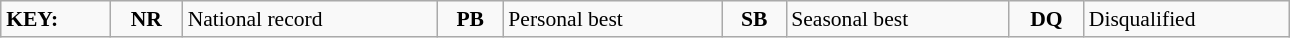<table class="wikitable" style="margin:0.5em auto; font-size:90%;position:relative;" width=68%>
<tr>
<td><strong>KEY:</strong></td>
<td align=center><strong>NR</strong></td>
<td>National record</td>
<td align=center><strong>PB</strong></td>
<td>Personal best</td>
<td align=center><strong>SB</strong></td>
<td>Seasonal best</td>
<td align=center><strong>DQ</strong></td>
<td>Disqualified</td>
</tr>
</table>
